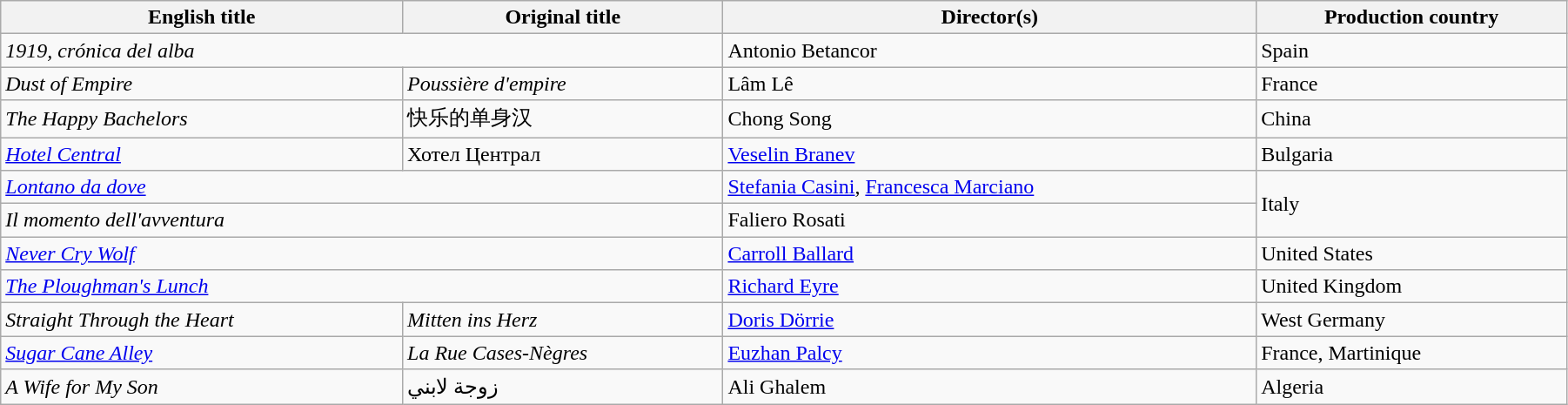<table class="wikitable" width="95%">
<tr>
<th>English title</th>
<th>Original title</th>
<th>Director(s)</th>
<th>Production country</th>
</tr>
<tr>
<td colspan=2><em>1919, crónica del alba</em></td>
<td>Antonio Betancor</td>
<td>Spain</td>
</tr>
<tr>
<td><em>Dust of Empire</em></td>
<td><em>Poussière d'empire</em></td>
<td>Lâm Lê</td>
<td>France</td>
</tr>
<tr>
<td><em>The Happy Bachelors</em></td>
<td>快乐的单身汉</td>
<td>Chong Song</td>
<td>China</td>
</tr>
<tr>
<td><em><a href='#'>Hotel Central</a></em></td>
<td>Хотел Централ</td>
<td><a href='#'>Veselin Branev</a></td>
<td>Bulgaria</td>
</tr>
<tr>
<td colspan=2><em><a href='#'>Lontano da dove</a></em></td>
<td><a href='#'>Stefania Casini</a>, <a href='#'>Francesca Marciano</a></td>
<td rowspan="2">Italy</td>
</tr>
<tr>
<td colspan=2><em>Il momento dell'avventura</em></td>
<td>Faliero Rosati</td>
</tr>
<tr>
<td colspan=2><em><a href='#'>Never Cry Wolf</a></em></td>
<td><a href='#'>Carroll Ballard</a></td>
<td>United States</td>
</tr>
<tr>
<td colspan=2><em><a href='#'>The Ploughman's Lunch</a></em></td>
<td><a href='#'>Richard Eyre</a></td>
<td>United Kingdom</td>
</tr>
<tr>
<td><em>Straight Through the Heart</em></td>
<td><em>Mitten ins Herz</em></td>
<td><a href='#'>Doris Dörrie</a></td>
<td>West Germany</td>
</tr>
<tr>
<td><em><a href='#'>Sugar Cane Alley</a></em></td>
<td><em>La Rue Cases-Nègres</em></td>
<td><a href='#'>Euzhan Palcy</a></td>
<td>France, Martinique</td>
</tr>
<tr>
<td><em>A Wife for My Son</em></td>
<td>زوجة لابني</td>
<td>Ali Ghalem</td>
<td>Algeria</td>
</tr>
</table>
